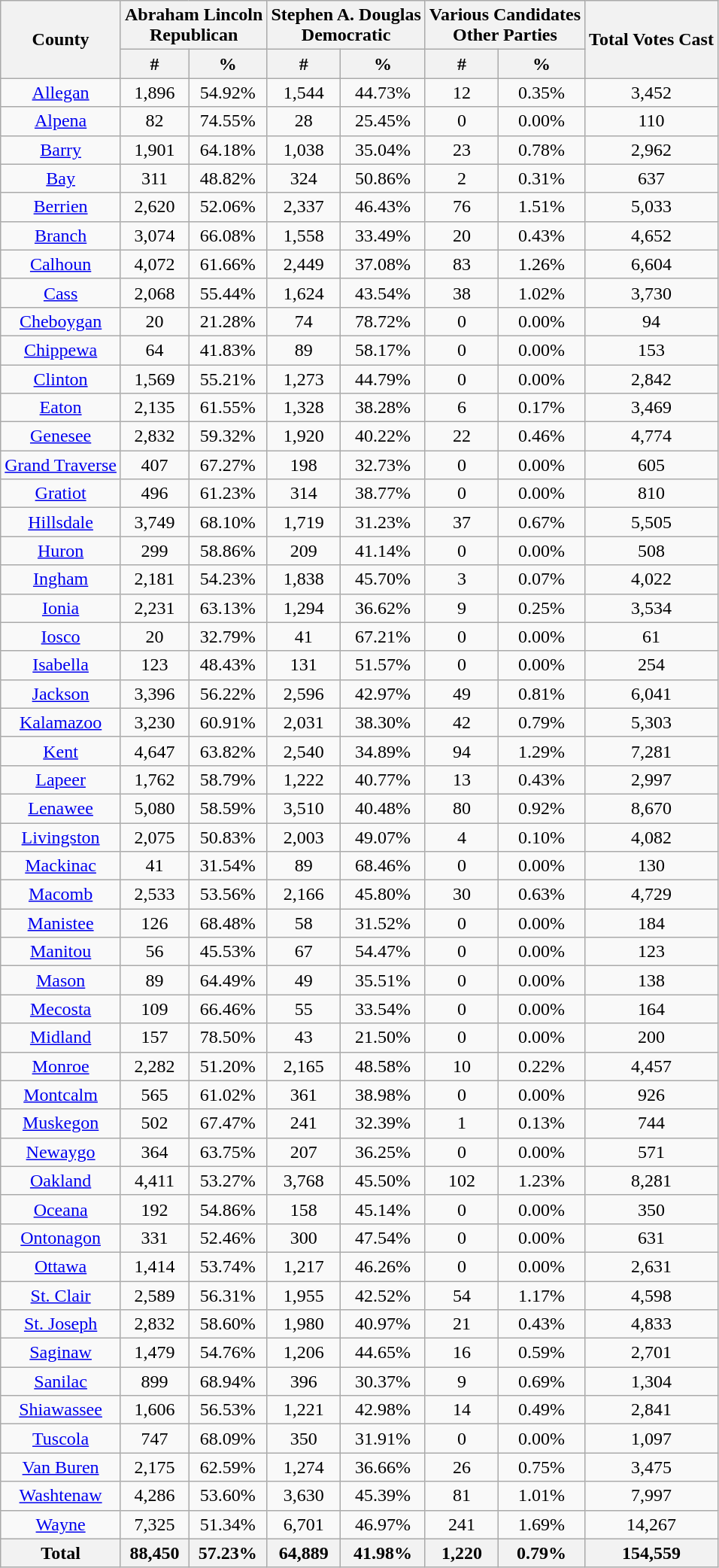<table class="wikitable sortable">
<tr>
<th rowspan="2">County</th>
<th colspan="2">Abraham Lincoln<br>Republican</th>
<th colspan="2">Stephen A. Douglas<br>Democratic</th>
<th colspan="2">Various Candidates<br>Other Parties</th>
<th rowspan="2">Total Votes Cast</th>
</tr>
<tr style="text-align:center">
<th>#</th>
<th>%</th>
<th>#</th>
<th>%</th>
<th>#</th>
<th>%</th>
</tr>
<tr style="text-align:center">
<td><a href='#'>Allegan</a></td>
<td>1,896</td>
<td>54.92%</td>
<td>1,544</td>
<td>44.73%</td>
<td>12</td>
<td>0.35%</td>
<td>3,452</td>
</tr>
<tr style="text-align:center">
<td><a href='#'>Alpena</a></td>
<td>82</td>
<td>74.55%</td>
<td>28</td>
<td>25.45%</td>
<td>0</td>
<td>0.00%</td>
<td>110</td>
</tr>
<tr style="text-align:center">
<td><a href='#'>Barry</a></td>
<td>1,901</td>
<td>64.18%</td>
<td>1,038</td>
<td>35.04%</td>
<td>23</td>
<td>0.78%</td>
<td>2,962</td>
</tr>
<tr style="text-align:center">
<td><a href='#'>Bay</a></td>
<td>311</td>
<td>48.82%</td>
<td>324</td>
<td>50.86%</td>
<td>2</td>
<td>0.31%</td>
<td>637</td>
</tr>
<tr style="text-align:center">
<td><a href='#'>Berrien</a></td>
<td>2,620</td>
<td>52.06%</td>
<td>2,337</td>
<td>46.43%</td>
<td>76</td>
<td>1.51%</td>
<td>5,033</td>
</tr>
<tr style="text-align:center">
<td><a href='#'>Branch</a></td>
<td>3,074</td>
<td>66.08%</td>
<td>1,558</td>
<td>33.49%</td>
<td>20</td>
<td>0.43%</td>
<td>4,652</td>
</tr>
<tr style="text-align:center">
<td><a href='#'>Calhoun</a></td>
<td>4,072</td>
<td>61.66%</td>
<td>2,449</td>
<td>37.08%</td>
<td>83</td>
<td>1.26%</td>
<td>6,604</td>
</tr>
<tr style="text-align:center">
<td><a href='#'>Cass</a></td>
<td>2,068</td>
<td>55.44%</td>
<td>1,624</td>
<td>43.54%</td>
<td>38</td>
<td>1.02%</td>
<td>3,730</td>
</tr>
<tr style="text-align:center">
<td><a href='#'>Cheboygan</a></td>
<td>20</td>
<td>21.28%</td>
<td>74</td>
<td>78.72%</td>
<td>0</td>
<td>0.00%</td>
<td>94</td>
</tr>
<tr style="text-align:center">
<td><a href='#'>Chippewa</a></td>
<td>64</td>
<td>41.83%</td>
<td>89</td>
<td>58.17%</td>
<td>0</td>
<td>0.00%</td>
<td>153</td>
</tr>
<tr style="text-align:center">
<td><a href='#'>Clinton</a></td>
<td>1,569</td>
<td>55.21%</td>
<td>1,273</td>
<td>44.79%</td>
<td>0</td>
<td>0.00%</td>
<td>2,842</td>
</tr>
<tr style="text-align:center">
<td><a href='#'>Eaton</a></td>
<td>2,135</td>
<td>61.55%</td>
<td>1,328</td>
<td>38.28%</td>
<td>6</td>
<td>0.17%</td>
<td>3,469</td>
</tr>
<tr style="text-align:center">
<td><a href='#'>Genesee</a></td>
<td>2,832</td>
<td>59.32%</td>
<td>1,920</td>
<td>40.22%</td>
<td>22</td>
<td>0.46%</td>
<td>4,774</td>
</tr>
<tr style="text-align:center">
<td><a href='#'>Grand Traverse</a></td>
<td>407</td>
<td>67.27%</td>
<td>198</td>
<td>32.73%</td>
<td>0</td>
<td>0.00%</td>
<td>605</td>
</tr>
<tr style="text-align:center">
<td><a href='#'>Gratiot</a></td>
<td>496</td>
<td>61.23%</td>
<td>314</td>
<td>38.77%</td>
<td>0</td>
<td>0.00%</td>
<td>810</td>
</tr>
<tr style="text-align:center">
<td><a href='#'>Hillsdale</a></td>
<td>3,749</td>
<td>68.10%</td>
<td>1,719</td>
<td>31.23%</td>
<td>37</td>
<td>0.67%</td>
<td>5,505</td>
</tr>
<tr style="text-align:center">
<td><a href='#'>Huron</a></td>
<td>299</td>
<td>58.86%</td>
<td>209</td>
<td>41.14%</td>
<td>0</td>
<td>0.00%</td>
<td>508</td>
</tr>
<tr style="text-align:center">
<td><a href='#'>Ingham</a></td>
<td>2,181</td>
<td>54.23%</td>
<td>1,838</td>
<td>45.70%</td>
<td>3</td>
<td>0.07%</td>
<td>4,022</td>
</tr>
<tr style="text-align:center">
<td><a href='#'>Ionia</a></td>
<td>2,231</td>
<td>63.13%</td>
<td>1,294</td>
<td>36.62%</td>
<td>9</td>
<td>0.25%</td>
<td>3,534</td>
</tr>
<tr style="text-align:center">
<td><a href='#'>Iosco</a></td>
<td>20</td>
<td>32.79%</td>
<td>41</td>
<td>67.21%</td>
<td>0</td>
<td>0.00%</td>
<td>61</td>
</tr>
<tr style="text-align:center">
<td><a href='#'>Isabella</a></td>
<td>123</td>
<td>48.43%</td>
<td>131</td>
<td>51.57%</td>
<td>0</td>
<td>0.00%</td>
<td>254</td>
</tr>
<tr style="text-align:center">
<td><a href='#'>Jackson</a></td>
<td>3,396</td>
<td>56.22%</td>
<td>2,596</td>
<td>42.97%</td>
<td>49</td>
<td>0.81%</td>
<td>6,041</td>
</tr>
<tr style="text-align:center">
<td><a href='#'>Kalamazoo</a></td>
<td>3,230</td>
<td>60.91%</td>
<td>2,031</td>
<td>38.30%</td>
<td>42</td>
<td>0.79%</td>
<td>5,303</td>
</tr>
<tr style="text-align:center">
<td><a href='#'>Kent</a></td>
<td>4,647</td>
<td>63.82%</td>
<td>2,540</td>
<td>34.89%</td>
<td>94</td>
<td>1.29%</td>
<td>7,281</td>
</tr>
<tr style="text-align:center">
<td><a href='#'>Lapeer</a></td>
<td>1,762</td>
<td>58.79%</td>
<td>1,222</td>
<td>40.77%</td>
<td>13</td>
<td>0.43%</td>
<td>2,997</td>
</tr>
<tr style="text-align:center">
<td><a href='#'>Lenawee</a></td>
<td>5,080</td>
<td>58.59%</td>
<td>3,510</td>
<td>40.48%</td>
<td>80</td>
<td>0.92%</td>
<td>8,670</td>
</tr>
<tr style="text-align:center">
<td><a href='#'>Livingston</a></td>
<td>2,075</td>
<td>50.83%</td>
<td>2,003</td>
<td>49.07%</td>
<td>4</td>
<td>0.10%</td>
<td>4,082</td>
</tr>
<tr style="text-align:center">
<td><a href='#'>Mackinac</a></td>
<td>41</td>
<td>31.54%</td>
<td>89</td>
<td>68.46%</td>
<td>0</td>
<td>0.00%</td>
<td>130</td>
</tr>
<tr style="text-align:center">
<td><a href='#'>Macomb</a></td>
<td>2,533</td>
<td>53.56%</td>
<td>2,166</td>
<td>45.80%</td>
<td>30</td>
<td>0.63%</td>
<td>4,729</td>
</tr>
<tr style="text-align:center">
<td><a href='#'>Manistee</a></td>
<td>126</td>
<td>68.48%</td>
<td>58</td>
<td>31.52%</td>
<td>0</td>
<td>0.00%</td>
<td>184</td>
</tr>
<tr style="text-align:center">
<td><a href='#'>Manitou</a></td>
<td>56</td>
<td>45.53%</td>
<td>67</td>
<td>54.47%</td>
<td>0</td>
<td>0.00%</td>
<td>123</td>
</tr>
<tr style="text-align:center">
<td><a href='#'>Mason</a></td>
<td>89</td>
<td>64.49%</td>
<td>49</td>
<td>35.51%</td>
<td>0</td>
<td>0.00%</td>
<td>138</td>
</tr>
<tr style="text-align:center">
<td><a href='#'>Mecosta</a></td>
<td>109</td>
<td>66.46%</td>
<td>55</td>
<td>33.54%</td>
<td>0</td>
<td>0.00%</td>
<td>164</td>
</tr>
<tr style="text-align:center">
<td><a href='#'>Midland</a></td>
<td>157</td>
<td>78.50%</td>
<td>43</td>
<td>21.50%</td>
<td>0</td>
<td>0.00%</td>
<td>200</td>
</tr>
<tr style="text-align:center">
<td><a href='#'>Monroe</a></td>
<td>2,282</td>
<td>51.20%</td>
<td>2,165</td>
<td>48.58%</td>
<td>10</td>
<td>0.22%</td>
<td>4,457</td>
</tr>
<tr style="text-align:center">
<td><a href='#'>Montcalm</a></td>
<td>565</td>
<td>61.02%</td>
<td>361</td>
<td>38.98%</td>
<td>0</td>
<td>0.00%</td>
<td>926</td>
</tr>
<tr style="text-align:center">
<td><a href='#'>Muskegon</a></td>
<td>502</td>
<td>67.47%</td>
<td>241</td>
<td>32.39%</td>
<td>1</td>
<td>0.13%</td>
<td>744</td>
</tr>
<tr style="text-align:center">
<td><a href='#'>Newaygo</a></td>
<td>364</td>
<td>63.75%</td>
<td>207</td>
<td>36.25%</td>
<td>0</td>
<td>0.00%</td>
<td>571</td>
</tr>
<tr style="text-align:center">
<td><a href='#'>Oakland</a></td>
<td>4,411</td>
<td>53.27%</td>
<td>3,768</td>
<td>45.50%</td>
<td>102</td>
<td>1.23%</td>
<td>8,281</td>
</tr>
<tr style="text-align:center">
<td><a href='#'>Oceana</a></td>
<td>192</td>
<td>54.86%</td>
<td>158</td>
<td>45.14%</td>
<td>0</td>
<td>0.00%</td>
<td>350</td>
</tr>
<tr style="text-align:center">
<td><a href='#'>Ontonagon</a></td>
<td>331</td>
<td>52.46%</td>
<td>300</td>
<td>47.54%</td>
<td>0</td>
<td>0.00%</td>
<td>631</td>
</tr>
<tr style="text-align:center">
<td><a href='#'>Ottawa</a></td>
<td>1,414</td>
<td>53.74%</td>
<td>1,217</td>
<td>46.26%</td>
<td>0</td>
<td>0.00%</td>
<td>2,631</td>
</tr>
<tr style="text-align:center">
<td><a href='#'>St. Clair</a></td>
<td>2,589</td>
<td>56.31%</td>
<td>1,955</td>
<td>42.52%</td>
<td>54</td>
<td>1.17%</td>
<td>4,598</td>
</tr>
<tr style="text-align:center">
<td><a href='#'>St. Joseph</a></td>
<td>2,832</td>
<td>58.60%</td>
<td>1,980</td>
<td>40.97%</td>
<td>21</td>
<td>0.43%</td>
<td>4,833</td>
</tr>
<tr style="text-align:center">
<td><a href='#'>Saginaw</a></td>
<td>1,479</td>
<td>54.76%</td>
<td>1,206</td>
<td>44.65%</td>
<td>16</td>
<td>0.59%</td>
<td>2,701</td>
</tr>
<tr style="text-align:center">
<td><a href='#'>Sanilac</a></td>
<td>899</td>
<td>68.94%</td>
<td>396</td>
<td>30.37%</td>
<td>9</td>
<td>0.69%</td>
<td>1,304</td>
</tr>
<tr style="text-align:center">
<td><a href='#'>Shiawassee</a></td>
<td>1,606</td>
<td>56.53%</td>
<td>1,221</td>
<td>42.98%</td>
<td>14</td>
<td>0.49%</td>
<td>2,841</td>
</tr>
<tr style="text-align:center">
<td><a href='#'>Tuscola</a></td>
<td>747</td>
<td>68.09%</td>
<td>350</td>
<td>31.91%</td>
<td>0</td>
<td>0.00%</td>
<td>1,097</td>
</tr>
<tr style="text-align:center">
<td><a href='#'>Van Buren</a></td>
<td>2,175</td>
<td>62.59%</td>
<td>1,274</td>
<td>36.66%</td>
<td>26</td>
<td>0.75%</td>
<td>3,475</td>
</tr>
<tr style="text-align:center">
<td><a href='#'>Washtenaw</a></td>
<td>4,286</td>
<td>53.60%</td>
<td>3,630</td>
<td>45.39%</td>
<td>81</td>
<td>1.01%</td>
<td>7,997</td>
</tr>
<tr style="text-align:center">
<td><a href='#'>Wayne</a></td>
<td>7,325</td>
<td>51.34%</td>
<td>6,701</td>
<td>46.97%</td>
<td>241</td>
<td>1.69%</td>
<td>14,267</td>
</tr>
<tr style="text-align:center">
<th>Total</th>
<th>88,450</th>
<th>57.23%</th>
<th>64,889</th>
<th>41.98%</th>
<th>1,220</th>
<th>0.79%</th>
<th>154,559</th>
</tr>
</table>
